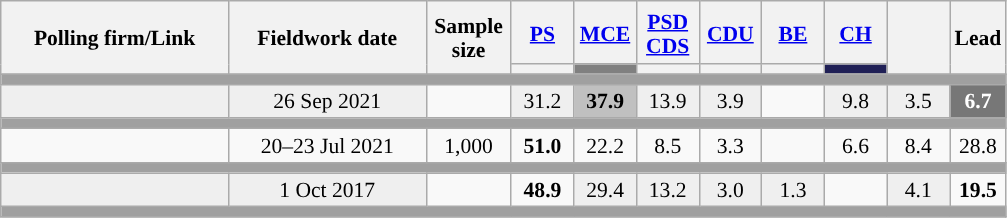<table class="wikitable sortable mw-datatable" style="text-align:center;font-size:90%;line-height:16px;">
<tr style="height:42px;">
<th style="width:145px;" rowspan="2">Polling firm/Link</th>
<th style="width:125px;" rowspan="2">Fieldwork date</th>
<th class="unsortable" style="width:50px;" rowspan="2">Sample size</th>
<th class="unsortable" style="width:35px;"><a href='#'>PS</a></th>
<th class="unsortable" style="width:35px;"><a href='#'>MCE</a></th>
<th class="unsortable" style="width:35px;"><a href='#'>PSD</a><br><a href='#'>CDS</a></th>
<th class="unsortable" style="width:35px;"><a href='#'>CDU</a></th>
<th class="unsortable" style="width:35px;"><a href='#'>BE</a></th>
<th class="unsortable" style="width:35px;"><a href='#'>CH</a></th>
<th class="unsortable" style="width:35px;" rowspan="2"></th>
<th class="unsortable" style="width:30px;" rowspan="2">Lead</th>
</tr>
<tr>
<th class="unsortable" style="color:inherit;background:"></th>
<th class="unsortable" style="color:inherit;background:gray;"></th>
<th class="unsortable" style="color:inherit;background:"></th>
<th class="unsortable" style="color:inherit;background:"></th>
<th class="unsortable" style="color:inherit;background:"></th>
<th class="sortable" style="background:#202056;"></th>
</tr>
<tr>
<td colspan="13" style="background:#A0A0A0"></td>
</tr>
<tr>
<td style="background:#EFEFEF;"><strong></strong></td>
<td style="background:#EFEFEF;" data-sort-value="2019-10-06">26 Sep 2021</td>
<td></td>
<td style="background:#EFEFEF;">31.2<br></td>
<td style="background:#C0C0C0"><strong>37.9</strong><br></td>
<td style="background:#EFEFEF;">13.9<br></td>
<td style="background:#EFEFEF;">3.9<br></td>
<td></td>
<td style="background:#EFEFEF;">9.8<br></td>
<td style="background:#EFEFEF;">3.5</td>
<td style="background:#777777; color:white;"><strong>6.7</strong></td>
</tr>
<tr>
<td colspan="13" style="background:#A0A0A0"></td>
</tr>
<tr>
<td align="center"><br></td>
<td align="center">20–23 Jul 2021</td>
<td>1,000</td>
<td align="center" ><strong>51.0</strong><br></td>
<td align="center">22.2<br></td>
<td align="center">8.5<br></td>
<td align="center">3.3<br></td>
<td></td>
<td align="center">6.6<br></td>
<td align="center">8.4<br></td>
<td style="background:">28.8</td>
</tr>
<tr>
<td colspan="14" style="background:#A0A0A0"></td>
</tr>
<tr>
<td style="background:#EFEFEF;"><strong></strong></td>
<td style="background:#EFEFEF;" data-sort-value="2019-10-06">1 Oct 2017</td>
<td></td>
<td><strong>48.9</strong><br></td>
<td style="background:#EFEFEF;">29.4<br></td>
<td style="background:#EFEFEF;">13.2<br></td>
<td style="background:#EFEFEF;">3.0<br></td>
<td style="background:#EFEFEF;">1.3<br></td>
<td></td>
<td style="background:#EFEFEF;">4.1</td>
<td style="background:"><strong>19.5</strong></td>
</tr>
<tr>
<td colspan="14" style="background:#A0A0A0"></td>
</tr>
</table>
